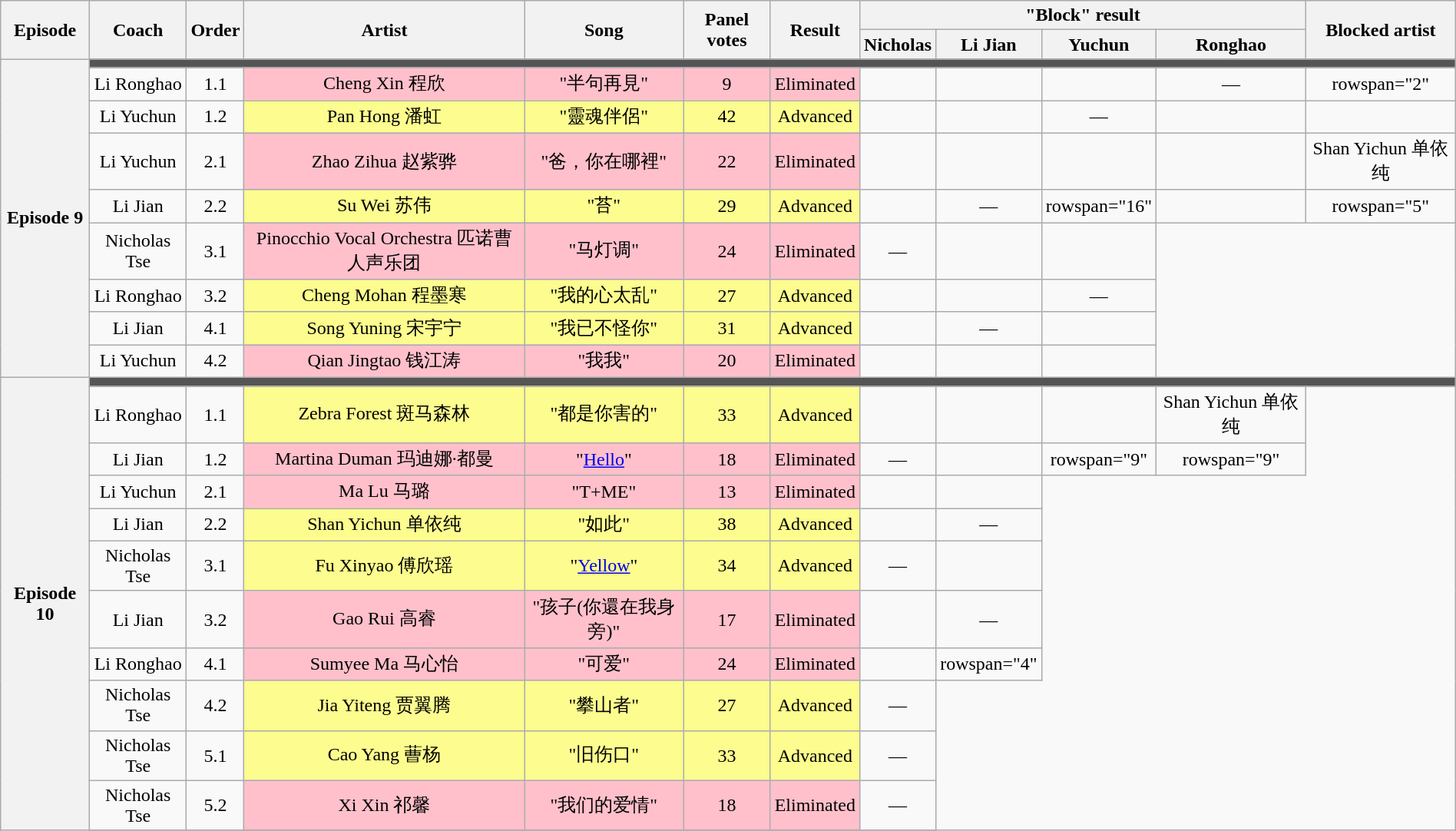<table class="wikitable" style="text-align:center; width:100%;">
<tr>
<th rowspan="2">Episode</th>
<th rowspan="2">Coach</th>
<th rowspan="2">Order</th>
<th rowspan="2">Artist</th>
<th rowspan="2">Song</th>
<th rowspan="2">Panel votes</th>
<th rowspan="2">Result</th>
<th colspan="4">"Block" result</th>
<th rowspan="2">Blocked artist</th>
</tr>
<tr>
<th>Nicholas</th>
<th>Li Jian</th>
<th>Yuchun</th>
<th>Ronghao</th>
</tr>
<tr>
<th rowspan="9" scope="row">Episode 9<br><small></small></th>
<td colspan="11" style="background:#555;"></td>
</tr>
<tr>
<td>Li Ronghao</td>
<td>1.1</td>
<td style="background:pink;">Cheng Xin 程欣</td>
<td style="background:pink;">"半句再見"</td>
<td style="background:pink;">9</td>
<td style="background:pink;">Eliminated</td>
<td></td>
<td></td>
<td></td>
<td>—</td>
<td>rowspan="2" </td>
</tr>
<tr>
<td>Li Yuchun</td>
<td>1.2</td>
<td style="background:#fdfc8f;">Pan Hong 潘虹</td>
<td style="background:#fdfc8f;">"靈魂伴侶"</td>
<td style="background:#fdfc8f;">42</td>
<td style="background:#fdfc8f;">Advanced</td>
<td></td>
<td></td>
<td>—</td>
<td></td>
</tr>
<tr>
<td>Li Yuchun</td>
<td>2.1</td>
<td style="background:pink;">Zhao Zihua 赵紫骅</td>
<td style="background:pink;">"爸，你在哪裡"</td>
<td style="background:pink;">22</td>
<td style="background:pink;">Eliminated</td>
<td></td>
<td></td>
<td><strong></strong></td>
<td></td>
<td>Shan Yichun 单依纯</td>
</tr>
<tr>
<td>Li Jian</td>
<td>2.2</td>
<td style="background:#fdfc8f;">Su Wei 苏伟</td>
<td style="background:#fdfc8f;">"苔"</td>
<td style="background:#fdfc8f;">29</td>
<td style="background:#fdfc8f;">Advanced</td>
<td></td>
<td>—</td>
<td>rowspan="16" </td>
<td></td>
<td>rowspan="5" </td>
</tr>
<tr>
<td>Nicholas Tse</td>
<td>3.1</td>
<td style="background:pink;">Pinocchio Vocal Orchestra 匹诺曹人声乐团</td>
<td style="background:pink;">"马灯调"</td>
<td style="background:pink;">24</td>
<td style="background:pink;">Eliminated</td>
<td>—</td>
<td></td>
<td></td>
</tr>
<tr>
<td>Li Ronghao</td>
<td>3.2</td>
<td style="background:#fdfc8f;">Cheng Mohan 程墨寒</td>
<td style="background:#fdfc8f;">"我的心太乱"</td>
<td style="background:#fdfc8f;">27</td>
<td style="background:#fdfc8f;">Advanced</td>
<td></td>
<td></td>
<td>—</td>
</tr>
<tr>
<td>Li Jian</td>
<td>4.1</td>
<td style="background:#fdfc8f;">Song Yuning 宋宇宁</td>
<td style="background:#fdfc8f;">"我已不怪你"</td>
<td style="background:#fdfc8f;">31</td>
<td style="background:#fdfc8f;">Advanced</td>
<td></td>
<td>—</td>
<td></td>
</tr>
<tr>
<td>Li Yuchun</td>
<td>4.2</td>
<td style="background:pink;">Qian Jingtao 钱江涛</td>
<td style="background:pink;">"我我"</td>
<td style="background:pink;">20</td>
<td style="background:pink;">Eliminated</td>
<td></td>
<td></td>
<td></td>
</tr>
<tr>
<th rowspan="13" scope="row">Episode 10<br><small></small></th>
<td colspan="11" style="background:#555;"></td>
</tr>
<tr>
<td>Li Ronghao</td>
<td>1.1</td>
<td style="background:#fdfc8f;">Zebra Forest 斑马森林</td>
<td style="background:#fdfc8f;">"都是你害的"</td>
<td style="background:#fdfc8f;">33</td>
<td style="background:#fdfc8f;">Advanced</td>
<td></td>
<td></td>
<td><strong></strong></td>
<td>Shan Yichun 单依纯</td>
</tr>
<tr>
<td>Li Jian</td>
<td>1.2</td>
<td style="background:pink;">Martina Duman 玛迪娜·都曼</td>
<td style="background:pink;">"<a href='#'>Hello</a>"</td>
<td style="background:pink;">18</td>
<td style="background:pink;">Eliminated</td>
<td>—</td>
<td></td>
<td>rowspan="9" </td>
<td>rowspan="9" </td>
</tr>
<tr>
<td>Li Yuchun</td>
<td>2.1</td>
<td style="background:pink;">Ma Lu 马璐</td>
<td style="background:pink;">"T+ME"</td>
<td style="background:pink;">13</td>
<td style="background:pink;">Eliminated</td>
<td></td>
<td></td>
</tr>
<tr>
<td>Li Jian</td>
<td>2.2</td>
<td style="background:#fdfc8f;">Shan Yichun 单依纯</td>
<td style="background:#fdfc8f;">"如此"</td>
<td style="background:#fdfc8f;">38</td>
<td style="background:#fdfc8f;">Advanced</td>
<td></td>
<td>—</td>
</tr>
<tr>
<td>Nicholas Tse</td>
<td>3.1</td>
<td style="background:#fdfc8f;">Fu Xinyao 傅欣瑶</td>
<td style="background:#fdfc8f;">"<a href='#'>Yellow</a>"</td>
<td style="background:#fdfc8f;">34</td>
<td style="background:#fdfc8f;">Advanced</td>
<td>—</td>
<td></td>
</tr>
<tr>
<td>Li Jian</td>
<td>3.2</td>
<td style="background:pink;">Gao Rui 高睿</td>
<td style="background:pink;">"孩子(你還在我身旁)"</td>
<td style="background:pink;">17</td>
<td style="background:pink;">Eliminated</td>
<td></td>
<td>—</td>
</tr>
<tr>
<td>Li Ronghao</td>
<td>4.1</td>
<td style="background:pink;">Sumyee Ma 马心怡</td>
<td style="background:pink;">"可爱"</td>
<td style="background:pink;">24</td>
<td style="background:pink;">Eliminated</td>
<td></td>
<td>rowspan="4" </td>
</tr>
<tr>
<td>Nicholas Tse</td>
<td>4.2</td>
<td style="background:#fdfc8f;">Jia Yiteng 贾翼腾</td>
<td style="background:#fdfc8f;">"攀山者"</td>
<td style="background:#fdfc8f;">27</td>
<td style="background:#fdfc8f;">Advanced</td>
<td>—</td>
</tr>
<tr>
<td>Nicholas Tse</td>
<td>5.1</td>
<td style="background:#fdfc8f;">Cao Yang 蓸杨</td>
<td style="background:#fdfc8f;">"旧伤口"</td>
<td style="background:#fdfc8f;">33</td>
<td style="background:#fdfc8f;">Advanced</td>
<td>—</td>
</tr>
<tr>
<td>Nicholas Tse</td>
<td>5.2</td>
<td style="background:pink;">Xi Xin 祁馨</td>
<td style="background:pink;">"我们的爱情"</td>
<td style="background:pink;">18</td>
<td style="background:pink;">Eliminated</td>
<td>—</td>
</tr>
<tr>
</tr>
</table>
